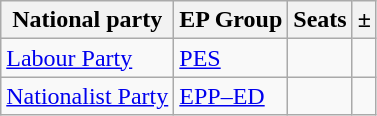<table class="wikitable">
<tr>
<th>National party</th>
<th>EP Group</th>
<th>Seats</th>
<th>±</th>
</tr>
<tr>
<td> <a href='#'>Labour Party</a></td>
<td> <a href='#'>PES</a></td>
<td></td>
<td></td>
</tr>
<tr>
<td> <a href='#'>Nationalist Party</a></td>
<td> <a href='#'>EPP–ED</a></td>
<td></td>
<td></td>
</tr>
</table>
